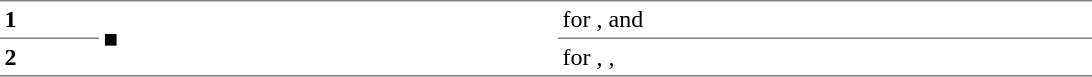<table border=0 cellspacing=0 cellpadding=3>
<tr>
<td style="border-top:solid 1px gray; border-bottom:solid 1px gray;" width=60><strong>1</strong></td>
<td width="300" style="border-top:solid 1px gray; border-bottom:solid 1px gray;" rowspan="2"><span>■</span> </td>
<td style="border-top:solid 1px gray; border-bottom:solid 1px gray;" width=350>for ,  and  </td>
</tr>
<tr>
<td style="border-bottom:solid 1px gray;"><strong>2</strong></td>
<td style="border-bottom:solid 1px gray;">for , , </td>
</tr>
</table>
